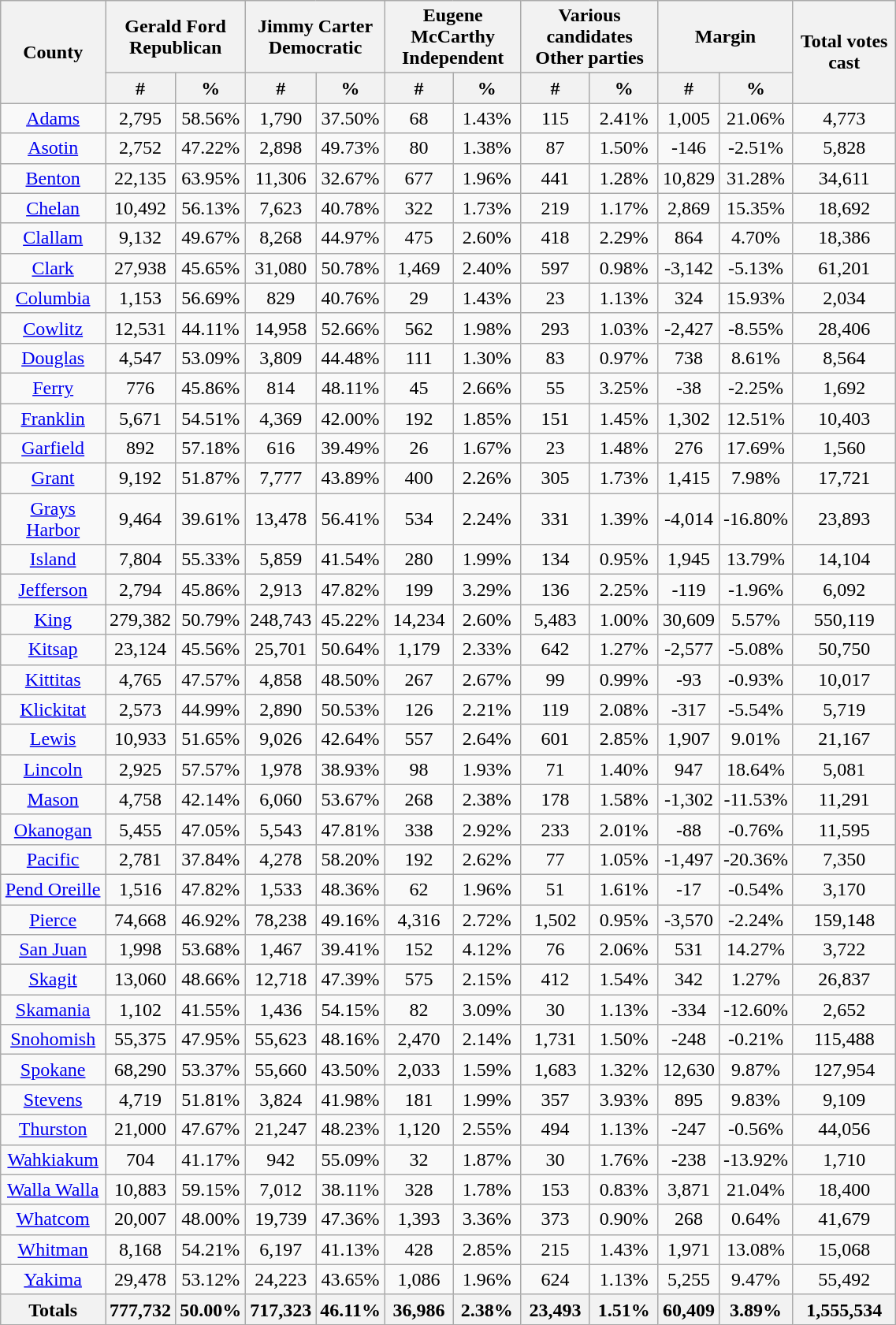<table width="60%" class="wikitable sortable">
<tr>
<th rowspan="2">County</th>
<th colspan="2">Gerald Ford<br>Republican</th>
<th colspan="2">Jimmy Carter<br>Democratic</th>
<th colspan="2">Eugene McCarthy<br>Independent</th>
<th colspan="2">Various candidates<br>Other parties</th>
<th colspan="2">Margin</th>
<th rowspan="2">Total votes cast</th>
</tr>
<tr>
<th style="text-align:center;" data-sort-type="number">#</th>
<th style="text-align:center;" data-sort-type="number">%</th>
<th style="text-align:center;" data-sort-type="number">#</th>
<th style="text-align:center;" data-sort-type="number">%</th>
<th style="text-align:center;" data-sort-type="number">#</th>
<th style="text-align:center;" data-sort-type="number">%</th>
<th style="text-align:center;" data-sort-type="number">#</th>
<th style="text-align:center;" data-sort-type="number">%</th>
<th style="text-align:center;" data-sort-type="number">#</th>
<th style="text-align:center;" data-sort-type="number">%</th>
</tr>
<tr style="text-align:center;">
<td><a href='#'>Adams</a></td>
<td>2,795</td>
<td>58.56%</td>
<td>1,790</td>
<td>37.50%</td>
<td>68</td>
<td>1.43%</td>
<td>115</td>
<td>2.41%</td>
<td>1,005</td>
<td>21.06%</td>
<td>4,773</td>
</tr>
<tr style="text-align:center;">
<td><a href='#'>Asotin</a></td>
<td>2,752</td>
<td>47.22%</td>
<td>2,898</td>
<td>49.73%</td>
<td>80</td>
<td>1.38%</td>
<td>87</td>
<td>1.50%</td>
<td>-146</td>
<td>-2.51%</td>
<td>5,828</td>
</tr>
<tr style="text-align:center;">
<td><a href='#'>Benton</a></td>
<td>22,135</td>
<td>63.95%</td>
<td>11,306</td>
<td>32.67%</td>
<td>677</td>
<td>1.96%</td>
<td>441</td>
<td>1.28%</td>
<td>10,829</td>
<td>31.28%</td>
<td>34,611</td>
</tr>
<tr style="text-align:center;">
<td><a href='#'>Chelan</a></td>
<td>10,492</td>
<td>56.13%</td>
<td>7,623</td>
<td>40.78%</td>
<td>322</td>
<td>1.73%</td>
<td>219</td>
<td>1.17%</td>
<td>2,869</td>
<td>15.35%</td>
<td>18,692</td>
</tr>
<tr style="text-align:center;">
<td><a href='#'>Clallam</a></td>
<td>9,132</td>
<td>49.67%</td>
<td>8,268</td>
<td>44.97%</td>
<td>475</td>
<td>2.60%</td>
<td>418</td>
<td>2.29%</td>
<td>864</td>
<td>4.70%</td>
<td>18,386</td>
</tr>
<tr style="text-align:center;">
<td><a href='#'>Clark</a></td>
<td>27,938</td>
<td>45.65%</td>
<td>31,080</td>
<td>50.78%</td>
<td>1,469</td>
<td>2.40%</td>
<td>597</td>
<td>0.98%</td>
<td>-3,142</td>
<td>-5.13%</td>
<td>61,201</td>
</tr>
<tr style="text-align:center;">
<td><a href='#'>Columbia</a></td>
<td>1,153</td>
<td>56.69%</td>
<td>829</td>
<td>40.76%</td>
<td>29</td>
<td>1.43%</td>
<td>23</td>
<td>1.13%</td>
<td>324</td>
<td>15.93%</td>
<td>2,034</td>
</tr>
<tr style="text-align:center;">
<td><a href='#'>Cowlitz</a></td>
<td>12,531</td>
<td>44.11%</td>
<td>14,958</td>
<td>52.66%</td>
<td>562</td>
<td>1.98%</td>
<td>293</td>
<td>1.03%</td>
<td>-2,427</td>
<td>-8.55%</td>
<td>28,406</td>
</tr>
<tr style="text-align:center;">
<td><a href='#'>Douglas</a></td>
<td>4,547</td>
<td>53.09%</td>
<td>3,809</td>
<td>44.48%</td>
<td>111</td>
<td>1.30%</td>
<td>83</td>
<td>0.97%</td>
<td>738</td>
<td>8.61%</td>
<td>8,564</td>
</tr>
<tr style="text-align:center;">
<td><a href='#'>Ferry</a></td>
<td>776</td>
<td>45.86%</td>
<td>814</td>
<td>48.11%</td>
<td>45</td>
<td>2.66%</td>
<td>55</td>
<td>3.25%</td>
<td>-38</td>
<td>-2.25%</td>
<td>1,692</td>
</tr>
<tr style="text-align:center;">
<td><a href='#'>Franklin</a></td>
<td>5,671</td>
<td>54.51%</td>
<td>4,369</td>
<td>42.00%</td>
<td>192</td>
<td>1.85%</td>
<td>151</td>
<td>1.45%</td>
<td>1,302</td>
<td>12.51%</td>
<td>10,403</td>
</tr>
<tr style="text-align:center;">
<td><a href='#'>Garfield</a></td>
<td>892</td>
<td>57.18%</td>
<td>616</td>
<td>39.49%</td>
<td>26</td>
<td>1.67%</td>
<td>23</td>
<td>1.48%</td>
<td>276</td>
<td>17.69%</td>
<td>1,560</td>
</tr>
<tr style="text-align:center;">
<td><a href='#'>Grant</a></td>
<td>9,192</td>
<td>51.87%</td>
<td>7,777</td>
<td>43.89%</td>
<td>400</td>
<td>2.26%</td>
<td>305</td>
<td>1.73%</td>
<td>1,415</td>
<td>7.98%</td>
<td>17,721</td>
</tr>
<tr style="text-align:center;">
<td><a href='#'>Grays Harbor</a></td>
<td>9,464</td>
<td>39.61%</td>
<td>13,478</td>
<td>56.41%</td>
<td>534</td>
<td>2.24%</td>
<td>331</td>
<td>1.39%</td>
<td>-4,014</td>
<td>-16.80%</td>
<td>23,893</td>
</tr>
<tr style="text-align:center;">
<td><a href='#'>Island</a></td>
<td>7,804</td>
<td>55.33%</td>
<td>5,859</td>
<td>41.54%</td>
<td>280</td>
<td>1.99%</td>
<td>134</td>
<td>0.95%</td>
<td>1,945</td>
<td>13.79%</td>
<td>14,104</td>
</tr>
<tr style="text-align:center;">
<td><a href='#'>Jefferson</a></td>
<td>2,794</td>
<td>45.86%</td>
<td>2,913</td>
<td>47.82%</td>
<td>199</td>
<td>3.29%</td>
<td>136</td>
<td>2.25%</td>
<td>-119</td>
<td>-1.96%</td>
<td>6,092</td>
</tr>
<tr style="text-align:center;">
<td><a href='#'>King</a></td>
<td>279,382</td>
<td>50.79%</td>
<td>248,743</td>
<td>45.22%</td>
<td>14,234</td>
<td>2.60%</td>
<td>5,483</td>
<td>1.00%</td>
<td>30,609</td>
<td>5.57%</td>
<td>550,119</td>
</tr>
<tr style="text-align:center;">
<td><a href='#'>Kitsap</a></td>
<td>23,124</td>
<td>45.56%</td>
<td>25,701</td>
<td>50.64%</td>
<td>1,179</td>
<td>2.33%</td>
<td>642</td>
<td>1.27%</td>
<td>-2,577</td>
<td>-5.08%</td>
<td>50,750</td>
</tr>
<tr style="text-align:center;">
<td><a href='#'>Kittitas</a></td>
<td>4,765</td>
<td>47.57%</td>
<td>4,858</td>
<td>48.50%</td>
<td>267</td>
<td>2.67%</td>
<td>99</td>
<td>0.99%</td>
<td>-93</td>
<td>-0.93%</td>
<td>10,017</td>
</tr>
<tr style="text-align:center;">
<td><a href='#'>Klickitat</a></td>
<td>2,573</td>
<td>44.99%</td>
<td>2,890</td>
<td>50.53%</td>
<td>126</td>
<td>2.21%</td>
<td>119</td>
<td>2.08%</td>
<td>-317</td>
<td>-5.54%</td>
<td>5,719</td>
</tr>
<tr style="text-align:center;">
<td><a href='#'>Lewis</a></td>
<td>10,933</td>
<td>51.65%</td>
<td>9,026</td>
<td>42.64%</td>
<td>557</td>
<td>2.64%</td>
<td>601</td>
<td>2.85%</td>
<td>1,907</td>
<td>9.01%</td>
<td>21,167</td>
</tr>
<tr style="text-align:center;">
<td><a href='#'>Lincoln</a></td>
<td>2,925</td>
<td>57.57%</td>
<td>1,978</td>
<td>38.93%</td>
<td>98</td>
<td>1.93%</td>
<td>71</td>
<td>1.40%</td>
<td>947</td>
<td>18.64%</td>
<td>5,081</td>
</tr>
<tr style="text-align:center;">
<td><a href='#'>Mason</a></td>
<td>4,758</td>
<td>42.14%</td>
<td>6,060</td>
<td>53.67%</td>
<td>268</td>
<td>2.38%</td>
<td>178</td>
<td>1.58%</td>
<td>-1,302</td>
<td>-11.53%</td>
<td>11,291</td>
</tr>
<tr style="text-align:center;">
<td><a href='#'>Okanogan</a></td>
<td>5,455</td>
<td>47.05%</td>
<td>5,543</td>
<td>47.81%</td>
<td>338</td>
<td>2.92%</td>
<td>233</td>
<td>2.01%</td>
<td>-88</td>
<td>-0.76%</td>
<td>11,595</td>
</tr>
<tr style="text-align:center;">
<td><a href='#'>Pacific</a></td>
<td>2,781</td>
<td>37.84%</td>
<td>4,278</td>
<td>58.20%</td>
<td>192</td>
<td>2.62%</td>
<td>77</td>
<td>1.05%</td>
<td>-1,497</td>
<td>-20.36%</td>
<td>7,350</td>
</tr>
<tr style="text-align:center;">
<td><a href='#'>Pend Oreille</a></td>
<td>1,516</td>
<td>47.82%</td>
<td>1,533</td>
<td>48.36%</td>
<td>62</td>
<td>1.96%</td>
<td>51</td>
<td>1.61%</td>
<td>-17</td>
<td>-0.54%</td>
<td>3,170</td>
</tr>
<tr style="text-align:center;">
<td><a href='#'>Pierce</a></td>
<td>74,668</td>
<td>46.92%</td>
<td>78,238</td>
<td>49.16%</td>
<td>4,316</td>
<td>2.72%</td>
<td>1,502</td>
<td>0.95%</td>
<td>-3,570</td>
<td>-2.24%</td>
<td>159,148</td>
</tr>
<tr style="text-align:center;">
<td><a href='#'>San Juan</a></td>
<td>1,998</td>
<td>53.68%</td>
<td>1,467</td>
<td>39.41%</td>
<td>152</td>
<td>4.12%</td>
<td>76</td>
<td>2.06%</td>
<td>531</td>
<td>14.27%</td>
<td>3,722</td>
</tr>
<tr style="text-align:center;">
<td><a href='#'>Skagit</a></td>
<td>13,060</td>
<td>48.66%</td>
<td>12,718</td>
<td>47.39%</td>
<td>575</td>
<td>2.15%</td>
<td>412</td>
<td>1.54%</td>
<td>342</td>
<td>1.27%</td>
<td>26,837</td>
</tr>
<tr style="text-align:center;">
<td><a href='#'>Skamania</a></td>
<td>1,102</td>
<td>41.55%</td>
<td>1,436</td>
<td>54.15%</td>
<td>82</td>
<td>3.09%</td>
<td>30</td>
<td>1.13%</td>
<td>-334</td>
<td>-12.60%</td>
<td>2,652</td>
</tr>
<tr style="text-align:center;">
<td><a href='#'>Snohomish</a></td>
<td>55,375</td>
<td>47.95%</td>
<td>55,623</td>
<td>48.16%</td>
<td>2,470</td>
<td>2.14%</td>
<td>1,731</td>
<td>1.50%</td>
<td>-248</td>
<td>-0.21%</td>
<td>115,488</td>
</tr>
<tr style="text-align:center;">
<td><a href='#'>Spokane</a></td>
<td>68,290</td>
<td>53.37%</td>
<td>55,660</td>
<td>43.50%</td>
<td>2,033</td>
<td>1.59%</td>
<td>1,683</td>
<td>1.32%</td>
<td>12,630</td>
<td>9.87%</td>
<td>127,954</td>
</tr>
<tr style="text-align:center;">
<td><a href='#'>Stevens</a></td>
<td>4,719</td>
<td>51.81%</td>
<td>3,824</td>
<td>41.98%</td>
<td>181</td>
<td>1.99%</td>
<td>357</td>
<td>3.93%</td>
<td>895</td>
<td>9.83%</td>
<td>9,109</td>
</tr>
<tr style="text-align:center;">
<td><a href='#'>Thurston</a></td>
<td>21,000</td>
<td>47.67%</td>
<td>21,247</td>
<td>48.23%</td>
<td>1,120</td>
<td>2.55%</td>
<td>494</td>
<td>1.13%</td>
<td>-247</td>
<td>-0.56%</td>
<td>44,056</td>
</tr>
<tr style="text-align:center;">
<td><a href='#'>Wahkiakum</a></td>
<td>704</td>
<td>41.17%</td>
<td>942</td>
<td>55.09%</td>
<td>32</td>
<td>1.87%</td>
<td>30</td>
<td>1.76%</td>
<td>-238</td>
<td>-13.92%</td>
<td>1,710</td>
</tr>
<tr style="text-align:center;">
<td><a href='#'>Walla Walla</a></td>
<td>10,883</td>
<td>59.15%</td>
<td>7,012</td>
<td>38.11%</td>
<td>328</td>
<td>1.78%</td>
<td>153</td>
<td>0.83%</td>
<td>3,871</td>
<td>21.04%</td>
<td>18,400</td>
</tr>
<tr style="text-align:center;">
<td><a href='#'>Whatcom</a></td>
<td>20,007</td>
<td>48.00%</td>
<td>19,739</td>
<td>47.36%</td>
<td>1,393</td>
<td>3.36%</td>
<td>373</td>
<td>0.90%</td>
<td>268</td>
<td>0.64%</td>
<td>41,679</td>
</tr>
<tr style="text-align:center;">
<td><a href='#'>Whitman</a></td>
<td>8,168</td>
<td>54.21%</td>
<td>6,197</td>
<td>41.13%</td>
<td>428</td>
<td>2.85%</td>
<td>215</td>
<td>1.43%</td>
<td>1,971</td>
<td>13.08%</td>
<td>15,068</td>
</tr>
<tr style="text-align:center;">
<td><a href='#'>Yakima</a></td>
<td>29,478</td>
<td>53.12%</td>
<td>24,223</td>
<td>43.65%</td>
<td>1,086</td>
<td>1.96%</td>
<td>624</td>
<td>1.13%</td>
<td>5,255</td>
<td>9.47%</td>
<td>55,492</td>
</tr>
<tr style="text-align:center;">
<th>Totals</th>
<th>777,732</th>
<th>50.00%</th>
<th>717,323</th>
<th>46.11%</th>
<th>36,986</th>
<th>2.38%</th>
<th>23,493</th>
<th>1.51%</th>
<th>60,409</th>
<th>3.89%</th>
<th>1,555,534</th>
</tr>
</table>
